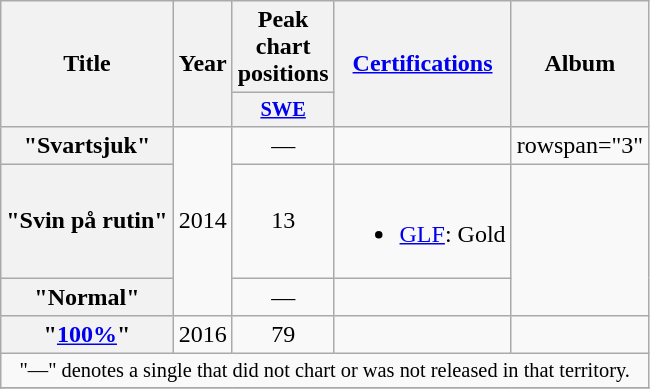<table class="wikitable plainrowheaders" style="text-align:center;">
<tr>
<th scope="col" rowspan="2">Title</th>
<th scope="col" rowspan="2">Year</th>
<th scope="col" colspan="1">Peak chart positions</th>
<th scope="col" rowspan="2"><a href='#'>Certifications</a></th>
<th scope="col" rowspan="2">Album</th>
</tr>
<tr>
<th scope="col" style="width:3em;font-size:85%;"><a href='#'>SWE</a><br></th>
</tr>
<tr>
<th scope="row">"Svartsjuk"</th>
<td rowspan="3">2014</td>
<td>—</td>
<td></td>
<td>rowspan="3" </td>
</tr>
<tr>
<th scope="row">"Svin på rutin"</th>
<td>13</td>
<td><br><ul><li><a href='#'>GLF</a>: Gold</li></ul></td>
</tr>
<tr>
<th scope="row">"Normal"</th>
<td>—</td>
<td></td>
</tr>
<tr>
<th scope="row">"<a href='#'>100%</a>"</th>
<td>2016</td>
<td>79</td>
<td></td>
<td></td>
</tr>
<tr>
<td colspan="10" style="font-size:85%">"—" denotes a single that did not chart or was not released in that territory.</td>
</tr>
<tr>
</tr>
</table>
